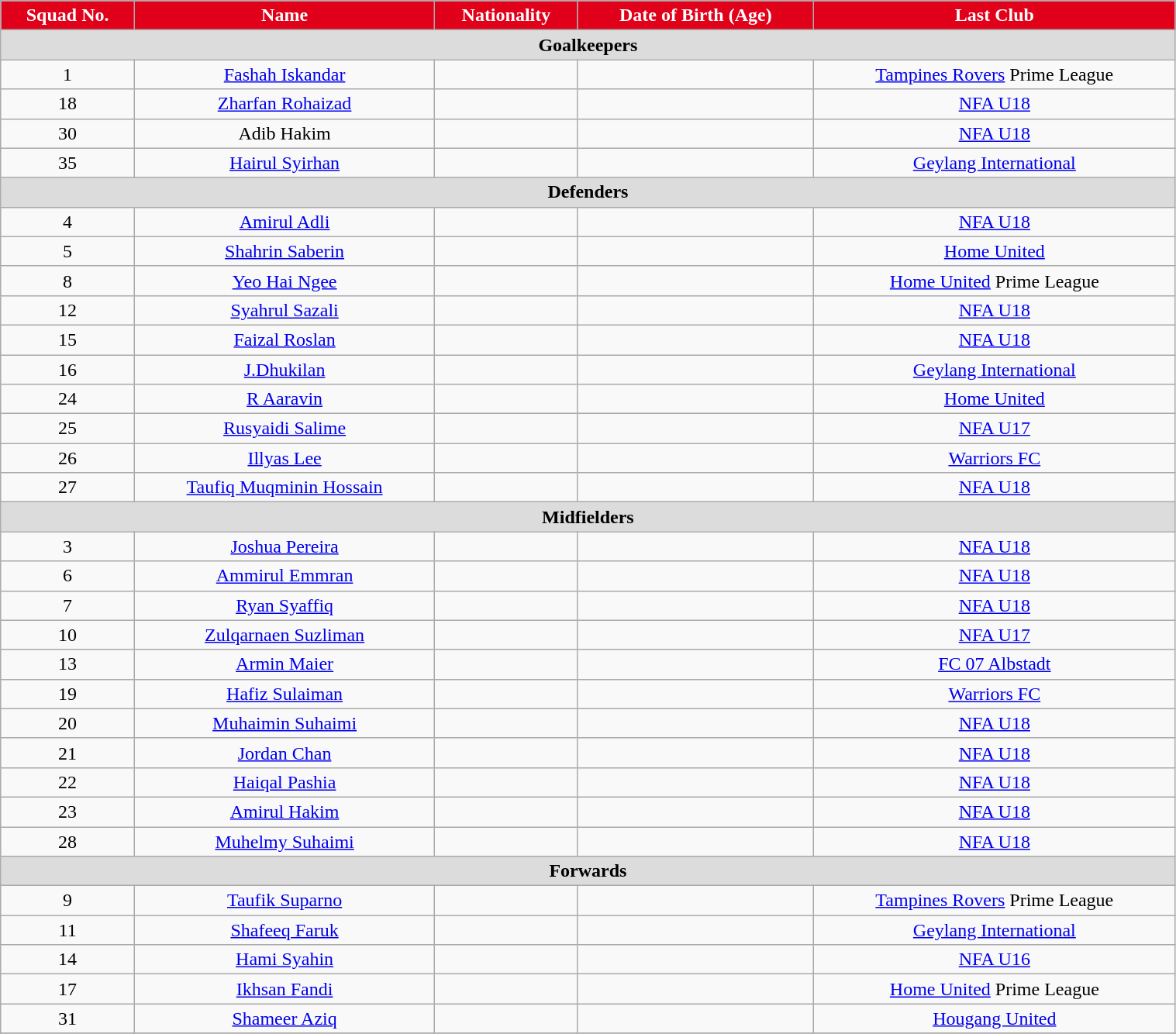<table class="wikitable" style="text-align:center; font-size:100%; width:80%;">
<tr>
<th style="background:#e1001a; color:white; text-align:center;">Squad No.</th>
<th style="background:#e1001a; color:white; text-align:center;">Name</th>
<th style="background:#e1001a; color:white; text-align:center;">Nationality</th>
<th style="background:#e1001a; color:white; text-align:center;">Date of Birth (Age)</th>
<th style="background:#e1001a; color:white; text-align:center;">Last Club</th>
</tr>
<tr>
<th colspan="6" style="background:#dcdcdc; text-align:center">Goalkeepers</th>
</tr>
<tr>
<td>1</td>
<td><a href='#'>Fashah Iskandar</a></td>
<td></td>
<td></td>
<td><a href='#'>Tampines Rovers</a> Prime League</td>
</tr>
<tr>
<td>18</td>
<td><a href='#'>Zharfan Rohaizad</a></td>
<td></td>
<td></td>
<td><a href='#'>NFA U18</a></td>
</tr>
<tr>
<td>30</td>
<td>Adib Hakim</td>
<td></td>
<td></td>
<td><a href='#'>NFA U18</a></td>
</tr>
<tr>
<td>35</td>
<td><a href='#'>Hairul Syirhan</a></td>
<td></td>
<td></td>
<td><a href='#'>Geylang International</a></td>
</tr>
<tr>
<th colspan="6" style="background:#dcdcdc; text-align:center">Defenders</th>
</tr>
<tr>
<td>4</td>
<td><a href='#'>Amirul Adli</a></td>
<td></td>
<td></td>
<td><a href='#'>NFA U18</a></td>
</tr>
<tr>
<td>5</td>
<td><a href='#'>Shahrin Saberin</a></td>
<td></td>
<td></td>
<td><a href='#'>Home United</a></td>
</tr>
<tr>
<td>8</td>
<td><a href='#'>Yeo Hai Ngee</a></td>
<td></td>
<td></td>
<td><a href='#'>Home United</a> Prime League</td>
</tr>
<tr>
<td>12</td>
<td><a href='#'>Syahrul Sazali</a></td>
<td></td>
<td></td>
<td><a href='#'>NFA U18</a></td>
</tr>
<tr>
<td>15</td>
<td><a href='#'>Faizal Roslan</a></td>
<td></td>
<td></td>
<td><a href='#'>NFA U18</a></td>
</tr>
<tr>
<td>16</td>
<td><a href='#'>J.Dhukilan</a></td>
<td></td>
<td></td>
<td><a href='#'>Geylang International</a></td>
</tr>
<tr>
<td>24</td>
<td><a href='#'>R Aaravin</a></td>
<td></td>
<td></td>
<td><a href='#'>Home United</a></td>
</tr>
<tr>
<td>25</td>
<td><a href='#'>Rusyaidi Salime</a></td>
<td></td>
<td></td>
<td><a href='#'>NFA U17</a></td>
</tr>
<tr>
<td>26</td>
<td><a href='#'>Illyas Lee</a></td>
<td></td>
<td></td>
<td><a href='#'>Warriors FC</a></td>
</tr>
<tr>
<td>27</td>
<td><a href='#'>Taufiq Muqminin Hossain</a></td>
<td></td>
<td></td>
<td><a href='#'>NFA U18</a></td>
</tr>
<tr>
<th colspan="6" style="background:#dcdcdc; text-align:center">Midfielders</th>
</tr>
<tr>
<td>3</td>
<td><a href='#'>Joshua Pereira</a></td>
<td></td>
<td></td>
<td><a href='#'>NFA U18</a></td>
</tr>
<tr>
<td>6</td>
<td><a href='#'>Ammirul Emmran</a></td>
<td></td>
<td></td>
<td><a href='#'>NFA U18</a></td>
</tr>
<tr>
<td>7</td>
<td><a href='#'>Ryan Syaffiq</a></td>
<td></td>
<td></td>
<td><a href='#'>NFA U18</a></td>
</tr>
<tr>
<td>10</td>
<td><a href='#'>Zulqarnaen Suzliman</a></td>
<td></td>
<td></td>
<td><a href='#'>NFA U17</a></td>
</tr>
<tr>
<td>13</td>
<td><a href='#'>Armin Maier</a></td>
<td></td>
<td></td>
<td><a href='#'>FC 07 Albstadt</a></td>
</tr>
<tr>
<td>19</td>
<td><a href='#'>Hafiz Sulaiman</a></td>
<td></td>
<td></td>
<td><a href='#'>Warriors FC</a></td>
</tr>
<tr>
<td>20</td>
<td><a href='#'>Muhaimin Suhaimi</a></td>
<td></td>
<td></td>
<td><a href='#'>NFA U18</a></td>
</tr>
<tr>
<td>21</td>
<td><a href='#'>Jordan Chan</a></td>
<td></td>
<td></td>
<td><a href='#'>NFA U18</a></td>
</tr>
<tr>
<td>22</td>
<td><a href='#'>Haiqal Pashia</a></td>
<td></td>
<td></td>
<td><a href='#'>NFA U18</a></td>
</tr>
<tr>
<td>23</td>
<td><a href='#'>Amirul Hakim</a></td>
<td></td>
<td></td>
<td><a href='#'>NFA U18</a></td>
</tr>
<tr>
<td>28</td>
<td><a href='#'>Muhelmy Suhaimi</a></td>
<td></td>
<td></td>
<td><a href='#'>NFA U18</a></td>
</tr>
<tr>
<th colspan="6" style="background:#dcdcdc; text-align:center">Forwards</th>
</tr>
<tr>
<td>9</td>
<td><a href='#'>Taufik Suparno</a></td>
<td></td>
<td></td>
<td><a href='#'>Tampines Rovers</a> Prime League</td>
</tr>
<tr>
<td>11</td>
<td><a href='#'>Shafeeq Faruk</a></td>
<td></td>
<td></td>
<td><a href='#'>Geylang International</a></td>
</tr>
<tr>
<td>14</td>
<td><a href='#'>Hami Syahin</a></td>
<td></td>
<td></td>
<td><a href='#'>NFA U16</a></td>
</tr>
<tr>
<td>17</td>
<td><a href='#'>Ikhsan Fandi</a></td>
<td></td>
<td></td>
<td><a href='#'>Home United</a> Prime League</td>
</tr>
<tr>
<td>31</td>
<td><a href='#'>Shameer Aziq</a></td>
<td></td>
<td></td>
<td><a href='#'>Hougang United</a></td>
</tr>
<tr>
</tr>
</table>
